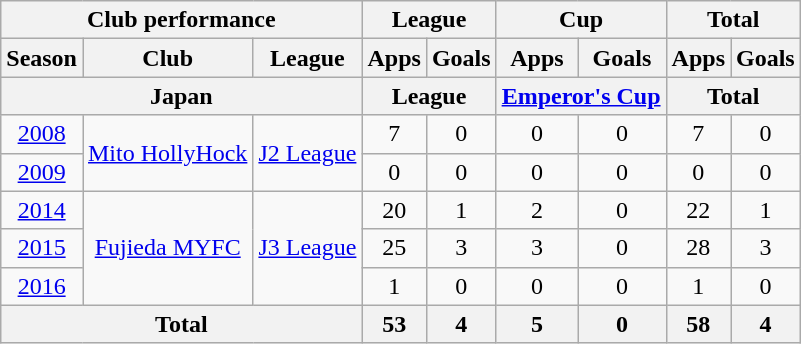<table class="wikitable" style="text-align:center;">
<tr>
<th colspan=3>Club performance</th>
<th colspan=2>League</th>
<th colspan=2>Cup</th>
<th colspan=2>Total</th>
</tr>
<tr>
<th>Season</th>
<th>Club</th>
<th>League</th>
<th>Apps</th>
<th>Goals</th>
<th>Apps</th>
<th>Goals</th>
<th>Apps</th>
<th>Goals</th>
</tr>
<tr>
<th colspan=3>Japan</th>
<th colspan=2>League</th>
<th colspan=2><a href='#'>Emperor's Cup</a></th>
<th colspan=2>Total</th>
</tr>
<tr>
<td><a href='#'>2008</a></td>
<td rowspan="2"><a href='#'>Mito HollyHock</a></td>
<td rowspan="2"><a href='#'>J2 League</a></td>
<td>7</td>
<td>0</td>
<td>0</td>
<td>0</td>
<td>7</td>
<td>0</td>
</tr>
<tr>
<td><a href='#'>2009</a></td>
<td>0</td>
<td>0</td>
<td>0</td>
<td>0</td>
<td>0</td>
<td>0</td>
</tr>
<tr>
<td><a href='#'>2014</a></td>
<td rowspan="3"><a href='#'>Fujieda MYFC</a></td>
<td rowspan="3"><a href='#'>J3 League</a></td>
<td>20</td>
<td>1</td>
<td>2</td>
<td>0</td>
<td>22</td>
<td>1</td>
</tr>
<tr>
<td><a href='#'>2015</a></td>
<td>25</td>
<td>3</td>
<td>3</td>
<td>0</td>
<td>28</td>
<td>3</td>
</tr>
<tr>
<td><a href='#'>2016</a></td>
<td>1</td>
<td>0</td>
<td>0</td>
<td>0</td>
<td>1</td>
<td>0</td>
</tr>
<tr>
<th colspan=3>Total</th>
<th>53</th>
<th>4</th>
<th>5</th>
<th>0</th>
<th>58</th>
<th>4</th>
</tr>
</table>
